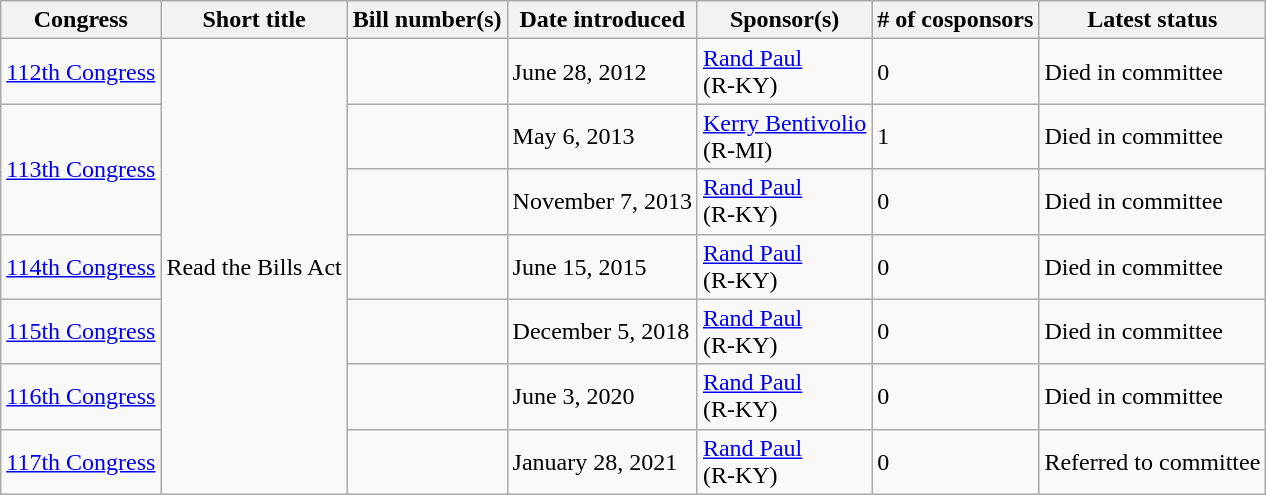<table class="wikitable">
<tr>
<th>Congress</th>
<th>Short title</th>
<th>Bill number(s)</th>
<th>Date introduced</th>
<th>Sponsor(s)</th>
<th># of cosponsors</th>
<th>Latest status</th>
</tr>
<tr>
<td><a href='#'>112th Congress</a></td>
<td rowspan=7>Read the Bills Act</td>
<td></td>
<td>June 28, 2012</td>
<td><a href='#'>Rand Paul</a><br>(R-KY)</td>
<td>0</td>
<td>Died in committee</td>
</tr>
<tr>
<td rowspan=2><a href='#'>113th Congress</a></td>
<td></td>
<td>May 6, 2013</td>
<td><a href='#'>Kerry Bentivolio</a><br>(R-MI)</td>
<td>1</td>
<td>Died in committee</td>
</tr>
<tr>
<td></td>
<td>November 7, 2013</td>
<td><a href='#'>Rand Paul</a><br>(R-KY)</td>
<td>0</td>
<td>Died in committee</td>
</tr>
<tr>
<td><a href='#'>114th Congress</a></td>
<td></td>
<td>June 15, 2015</td>
<td><a href='#'>Rand Paul</a><br>(R-KY)</td>
<td>0</td>
<td>Died in committee</td>
</tr>
<tr>
<td><a href='#'>115th Congress</a></td>
<td></td>
<td>December 5, 2018</td>
<td><a href='#'>Rand Paul</a><br>(R-KY)</td>
<td>0</td>
<td>Died in committee</td>
</tr>
<tr>
<td><a href='#'>116th Congress</a></td>
<td></td>
<td>June 3, 2020</td>
<td><a href='#'>Rand Paul</a><br>(R-KY)</td>
<td>0</td>
<td>Died in committee</td>
</tr>
<tr>
<td><a href='#'>117th Congress</a></td>
<td></td>
<td>January 28, 2021</td>
<td><a href='#'>Rand Paul</a><br>(R-KY)</td>
<td>0</td>
<td>Referred to committee</td>
</tr>
</table>
